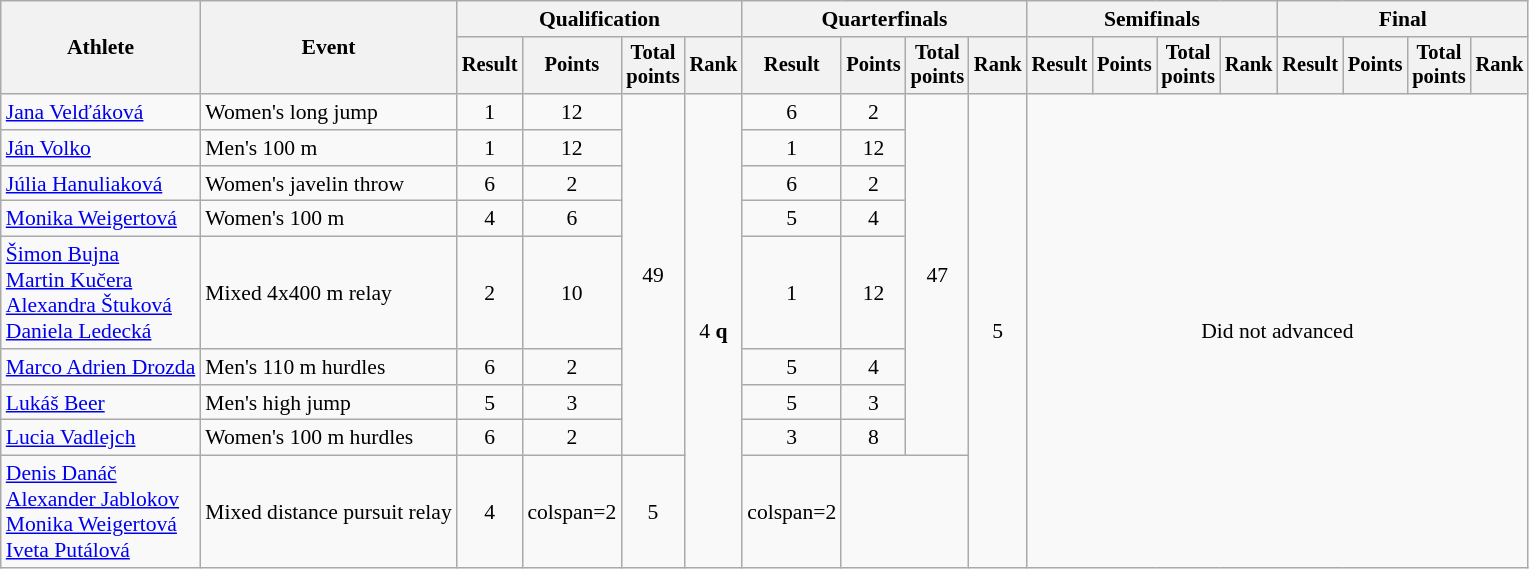<table class="wikitable" style="text-align:center; font-size:90%">
<tr>
<th rowspan=2>Athlete</th>
<th rowspan=2>Event</th>
<th colspan=4>Qualification</th>
<th colspan=4>Quarterfinals</th>
<th colspan=4>Semifinals</th>
<th colspan=4>Final</th>
</tr>
<tr style="font-size:95%">
<th>Result</th>
<th>Points</th>
<th>Total<br>points</th>
<th>Rank</th>
<th>Result</th>
<th>Points</th>
<th>Total<br>points</th>
<th>Rank</th>
<th>Result</th>
<th>Points</th>
<th>Total<br>points</th>
<th>Rank</th>
<th>Result</th>
<th>Points</th>
<th>Total<br>points</th>
<th>Rank</th>
</tr>
<tr>
<td align=left><a href='#'>Jana Velďáková</a></td>
<td align=left>Women's long jump</td>
<td>1</td>
<td>12</td>
<td rowspan=8>49</td>
<td rowspan=9>4 <strong>q</strong></td>
<td>6</td>
<td>2</td>
<td rowspan=8>47</td>
<td rowspan=9>5</td>
<td rowspan=9 colspan=10>Did not advanced</td>
</tr>
<tr>
<td align=left><a href='#'>Ján Volko</a></td>
<td align=left>Men's 100 m</td>
<td>1</td>
<td>12</td>
<td>1</td>
<td>12</td>
</tr>
<tr>
<td align=left><a href='#'>Júlia Hanuliaková</a></td>
<td align=left>Women's javelin throw</td>
<td>6</td>
<td>2</td>
<td>6</td>
<td>2</td>
</tr>
<tr>
<td align=left><a href='#'>Monika Weigertová</a></td>
<td align=left>Women's 100 m</td>
<td>4</td>
<td>6</td>
<td>5</td>
<td>4</td>
</tr>
<tr>
<td align=left><a href='#'>Šimon Bujna</a><br><a href='#'>Martin Kučera</a><br><a href='#'>Alexandra Štuková</a><br><a href='#'>Daniela Ledecká</a></td>
<td align=left>Mixed 4x400 m relay</td>
<td>2</td>
<td>10</td>
<td>1</td>
<td>12</td>
</tr>
<tr>
<td align=left><a href='#'>Marco Adrien Drozda</a></td>
<td align=left>Men's 110 m hurdles</td>
<td>6</td>
<td>2</td>
<td>5</td>
<td>4</td>
</tr>
<tr>
<td align=left><a href='#'>Lukáš Beer</a></td>
<td align=left>Men's high jump</td>
<td>5</td>
<td>3</td>
<td>5</td>
<td>3</td>
</tr>
<tr>
<td align=left><a href='#'>Lucia Vadlejch</a></td>
<td align=left>Women's 100 m hurdles</td>
<td>6</td>
<td>2</td>
<td>3</td>
<td>8</td>
</tr>
<tr>
<td align=left><a href='#'>Denis Danáč</a><br><a href='#'>Alexander Jablokov</a><br><a href='#'>Monika Weigertová</a><br><a href='#'>Iveta Putálová</a></td>
<td align=left>Mixed distance pursuit relay</td>
<td>4</td>
<td>colspan=2</td>
<td>5</td>
<td>colspan=2</td>
</tr>
</table>
